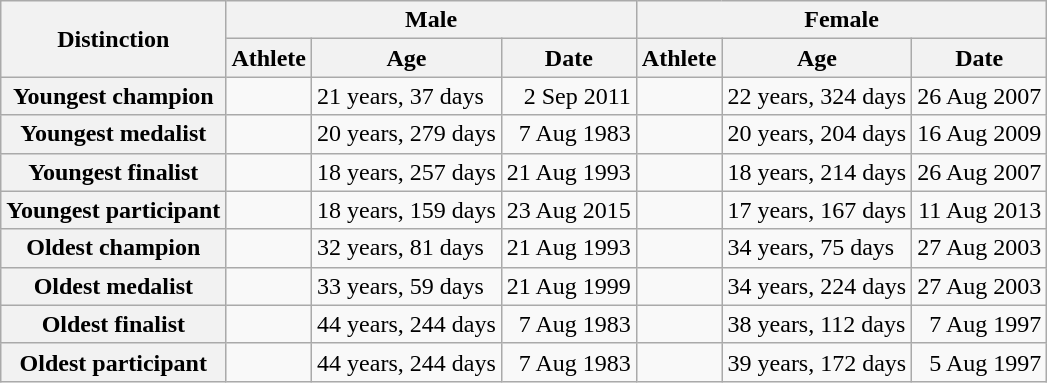<table class="wikitable">
<tr>
<th rowspan="2">Distinction</th>
<th colspan="3">Male</th>
<th colspan="3">Female</th>
</tr>
<tr>
<th>Athlete</th>
<th>Age</th>
<th>Date</th>
<th>Athlete</th>
<th>Age</th>
<th>Date</th>
</tr>
<tr>
<th>Youngest champion</th>
<td align="left"></td>
<td align="left">21 years, 37 days</td>
<td align="right">2 Sep 2011</td>
<td align="left"></td>
<td align="left">22 years, 324 days</td>
<td align="right">26 Aug 2007</td>
</tr>
<tr>
<th>Youngest medalist</th>
<td align="left"></td>
<td align="left">20 years, 279 days</td>
<td align="right">7 Aug 1983</td>
<td align="left"></td>
<td align="left">20 years, 204 days</td>
<td align="right">16 Aug 2009</td>
</tr>
<tr>
<th>Youngest finalist</th>
<td align="left"></td>
<td align="left">18 years, 257 days</td>
<td align="right">21 Aug 1993</td>
<td align="left"></td>
<td align="left">18 years, 214 days</td>
<td align="right">26 Aug 2007</td>
</tr>
<tr>
<th>Youngest participant</th>
<td align="left"></td>
<td align="left">18 years, 159 days</td>
<td align="right">23 Aug 2015</td>
<td align="left"></td>
<td align="left">17 years, 167 days</td>
<td align="right">11 Aug 2013</td>
</tr>
<tr>
<th>Oldest champion</th>
<td align="left"></td>
<td align="left">32 years, 81 days</td>
<td align="right">21 Aug 1993</td>
<td align="left"></td>
<td align="left">34 years, 75 days</td>
<td align="right">27 Aug 2003</td>
</tr>
<tr>
<th>Oldest medalist</th>
<td align="left"></td>
<td align="left">33 years, 59 days</td>
<td align="right">21 Aug 1999</td>
<td align="left"></td>
<td align="left">34 years, 224 days</td>
<td align="right">27 Aug 2003</td>
</tr>
<tr>
<th>Oldest finalist</th>
<td align="left"></td>
<td align="left">44 years, 244 days</td>
<td align="right">7 Aug 1983</td>
<td align="left"></td>
<td align="left">38 years, 112 days</td>
<td align="right">7 Aug 1997</td>
</tr>
<tr>
<th>Oldest participant</th>
<td align="left"></td>
<td align="left">44 years, 244 days</td>
<td align="right">7 Aug 1983</td>
<td align="left"></td>
<td align="left">39 years, 172 days</td>
<td align="right">5 Aug 1997</td>
</tr>
</table>
